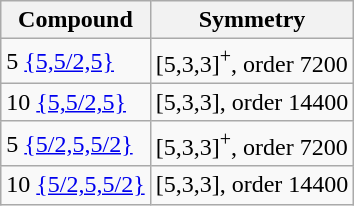<table class=wikitable>
<tr>
<th>Compound</th>
<th>Symmetry</th>
</tr>
<tr>
<td>5 <a href='#'>{5,5/2,5}</a></td>
<td>[5,3,3]<sup>+</sup>, order 7200</td>
</tr>
<tr>
<td>10 <a href='#'>{5,5/2,5}</a></td>
<td>[5,3,3], order 14400</td>
</tr>
<tr>
<td>5 <a href='#'>{5/2,5,5/2}</a></td>
<td>[5,3,3]<sup>+</sup>, order 7200</td>
</tr>
<tr>
<td>10 <a href='#'>{5/2,5,5/2}</a></td>
<td>[5,3,3], order 14400</td>
</tr>
</table>
